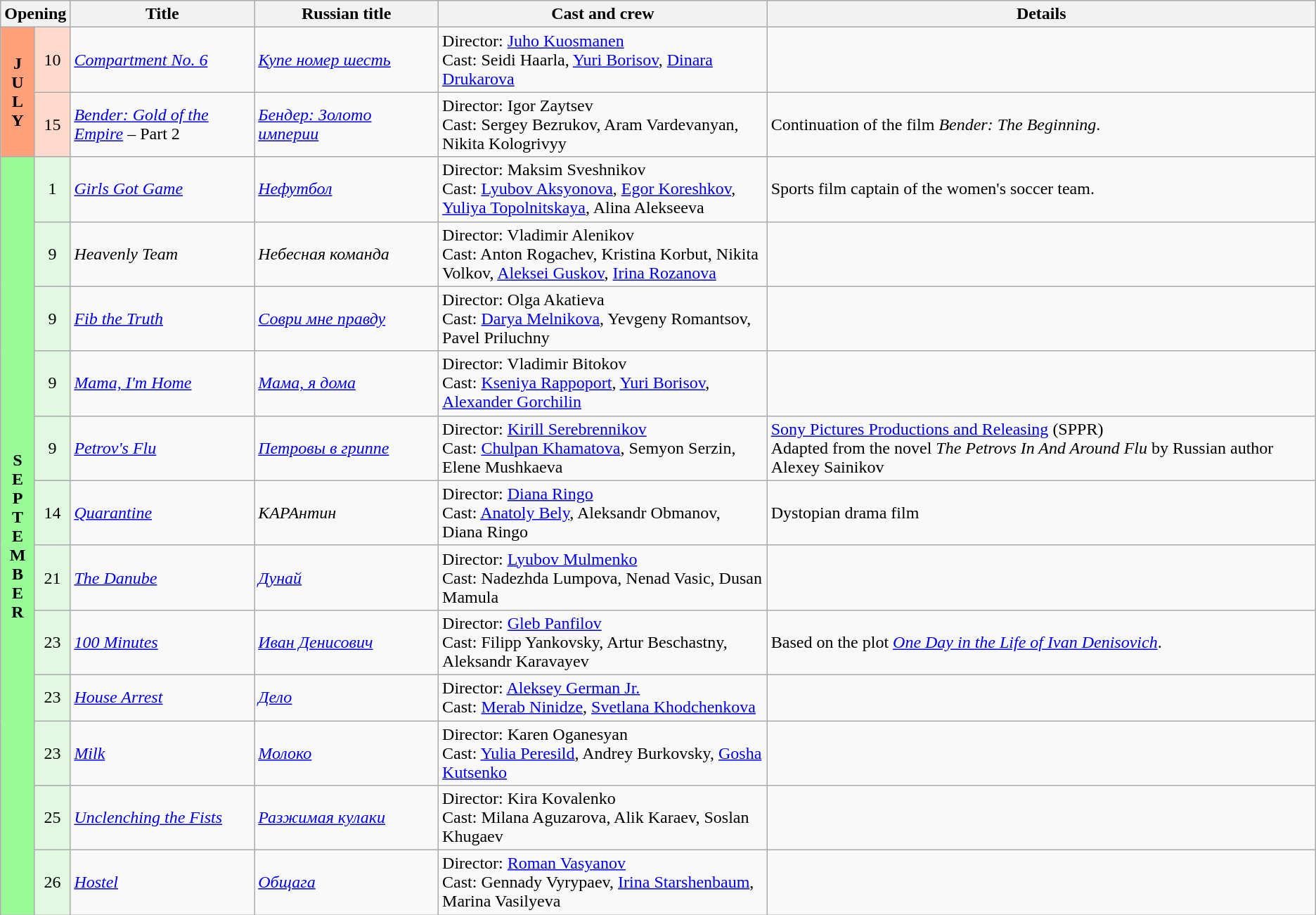<table class="wikitable">
<tr>
<th colspan="2">Opening</th>
<th style="width:14%;">Title</th>
<th style="width:14%;">Russian title</th>
<th style="width:25%;">Cast and crew</th>
<th>Details</th>
</tr>
<tr>
<th rowspan="2" align="center" style="background:#ffa07a; textcolor:#000;">J<br>U<br>L<br>Y</th>
<td align="center" style="background:#ffdacc;">10</td>
<td><em><a href='#'>Compartment No. 6</a></em></td>
<td><em><a href='#'>Купе номер шесть</a></em></td>
<td>Director: <a href='#'>Juho Kuosmanen</a> <br> Cast: Seidi Haarla, <a href='#'>Yuri Borisov</a>, <a href='#'>Dinara Drukarova</a></td>
<td></td>
</tr>
<tr>
<td align="center" style="background:#ffdacc;">15</td>
<td><em><a href='#'>Bender: Gold of the Empire</a></em> – Part 2</td>
<td><em><a href='#'>Бендер: Золото империи</a></em></td>
<td>Director: Igor Zaytsev <br> Cast: Sergey Bezrukov, Aram Vardevanyan, Nikita Kologrivyy</td>
<td>Continuation of the film <em>Bender: The Beginning</em>.</td>
</tr>
<tr>
<th rowspan="12" align="center" style="background:#98fb98; textcolor:#000;">S<br>E<br>P<br>T<br>E<br>M<br>B<br>E<br>R</th>
<td align="center" style="background:#e0f9e0;">1</td>
<td><em><a href='#'>Girls Got Game</a></em></td>
<td><em><a href='#'>Нефутбол</a></em></td>
<td>Director: Maksim Sveshnikov <br> Cast: <a href='#'>Lyubov Aksyonova</a>, <a href='#'>Egor Koreshkov</a>, <a href='#'>Yuliya Topolnitskaya</a>, Alina Alekseeva</td>
<td>Sports film captain of the women's soccer team.</td>
</tr>
<tr>
<td align="center" style="background:#e0f9e0;">9</td>
<td><em>Heavenly Team</em></td>
<td><em>Небесная команда</em></td>
<td>Director: Vladimir Alenikov <br> Cast: Anton Rogachev, Kristina Korbut, Nikita Volkov, <a href='#'>Aleksei Guskov</a>, <a href='#'>Irina Rozanova</a></td>
<td></td>
</tr>
<tr>
<td align="center" style="background:#e0f9e0;">9</td>
<td><em><a href='#'>Fib the Truth</a></em></td>
<td><em><a href='#'>Соври мне правду</a></em></td>
<td>Director: Olga Akatieva <br> Cast: <a href='#'>Darya Melnikova</a>, Yevgeny Romantsov, Pavel Priluchny</td>
<td></td>
</tr>
<tr>
<td align="center" style="background:#e0f9e0;">9</td>
<td><em><a href='#'>Mama, I'm Home</a></em></td>
<td><em><a href='#'>Мама, я дома</a></em></td>
<td>Director: Vladimir Bitokov <br> Cast: <a href='#'>Kseniya Rappoport</a>, <a href='#'>Yuri Borisov</a>, <a href='#'>Alexander Gorchilin</a></td>
<td></td>
</tr>
<tr>
<td align="center" style="background:#e0f9e0;">9</td>
<td><em><a href='#'>Petrov's Flu</a></em></td>
<td><em><a href='#'>Петровы в гриппе</a></em></td>
<td>Director: <a href='#'>Kirill Serebrennikov</a> <br> Cast: <a href='#'>Chulpan Khamatova</a>, Semyon Serzin, Elene Mushkaeva</td>
<td><a href='#'>Sony Pictures Productions and Releasing</a> (SPPR) <br> Adapted from the novel <em>The Petrovs In And Around Flu</em> by Russian author Alexey Sainikov</td>
</tr>
<tr>
<td align="center" style="background:#e0f9e0;">14</td>
<td><em><a href='#'>Quarantine</a></em></td>
<td><em>КАРАнтин</em></td>
<td>Director: <a href='#'>Diana Ringo</a> <br> Cast: <a href='#'>Anatoly Bely</a>, Aleksandr Obmanov, Diana Ringo</td>
<td>Dystopian drama film</td>
</tr>
<tr>
<td align="center" style="background:#e0f9e0;">21</td>
<td><em><a href='#'>The Danube</a></em></td>
<td><em><a href='#'>Дунай</a></em></td>
<td>Director: <a href='#'>Lyubov Mulmenko</a> <br> Cast: Nadezhda Lumpova, Nenad Vasic, Dusan Mamula</td>
<td></td>
</tr>
<tr>
<td align="center" style="background:#e0f9e0;">23</td>
<td><em><a href='#'>100 Minutes</a></em></td>
<td><em><a href='#'>Иван Денисович</a></em></td>
<td>Director: <a href='#'>Gleb Panfilov</a> <br> Cast: Filipp Yankovsky, Artur Beschastny, Aleksandr Karavayev</td>
<td>Based on the plot <em><a href='#'>One Day in the Life of Ivan Denisovich</a></em>.</td>
</tr>
<tr>
<td align="center" style="background:#e0f9e0;">23</td>
<td><em><a href='#'>House Arrest</a></em></td>
<td><em><a href='#'>Дело</a></em></td>
<td>Director: <a href='#'>Aleksey German Jr.</a> <br> Cast: <a href='#'>Merab Ninidze</a>, <a href='#'>Svetlana Khodchenkova</a></td>
<td></td>
</tr>
<tr>
<td align="center" style="background:#e0f9e0;">23</td>
<td><em><a href='#'>Milk</a></em></td>
<td><em><a href='#'>Молоко</a></em></td>
<td>Director: Karen Oganesyan <br> Cast: <a href='#'>Yulia Peresild</a>, Andrey Burkovsky, <a href='#'>Gosha Kutsenko</a></td>
<td></td>
</tr>
<tr>
<td align="center" style="background:#e0f9e0;">25</td>
<td><em><a href='#'>Unclenching the Fists</a></em></td>
<td><em><a href='#'>Разжимая кулаки</a></em></td>
<td>Director: Kira Kovalenko <br> Cast: Milana Aguzarova, Alik Karaev, Soslan Khugaev</td>
<td></td>
</tr>
<tr>
<td align="center" style="background:#e0f9e0;">26</td>
<td><em><a href='#'>Hostel</a></em></td>
<td><em><a href='#'>Общага</a></em></td>
<td>Director: <a href='#'>Roman Vasyanov</a> <br> Cast: Gennady Vyrypaev, <a href='#'>Irina Starshenbaum</a>, Marina Vasilyeva</td>
<td></td>
</tr>
</table>
